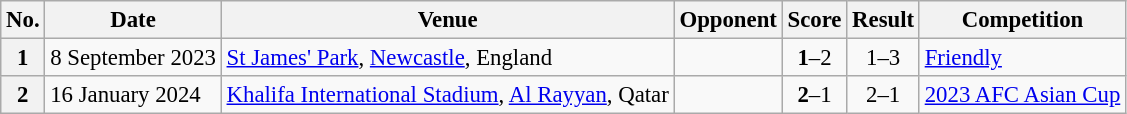<table class="wikitable" style="font-size:95%">
<tr>
<th>No.</th>
<th>Date</th>
<th>Venue</th>
<th>Opponent</th>
<th>Score</th>
<th>Result</th>
<th>Competition</th>
</tr>
<tr>
<th scope=row>1</th>
<td>8 September 2023</td>
<td><a href='#'>St James' Park</a>, <a href='#'>Newcastle</a>, England</td>
<td></td>
<td align=center><strong>1</strong>–2</td>
<td align=center>1–3</td>
<td><a href='#'>Friendly</a></td>
</tr>
<tr>
<th scope=row>2</th>
<td>16 January 2024</td>
<td><a href='#'>Khalifa International Stadium</a>, <a href='#'>Al Rayyan</a>, Qatar</td>
<td></td>
<td align=center><strong>2</strong>–1</td>
<td align=center>2–1</td>
<td><a href='#'>2023 AFC Asian Cup</a></td>
</tr>
</table>
